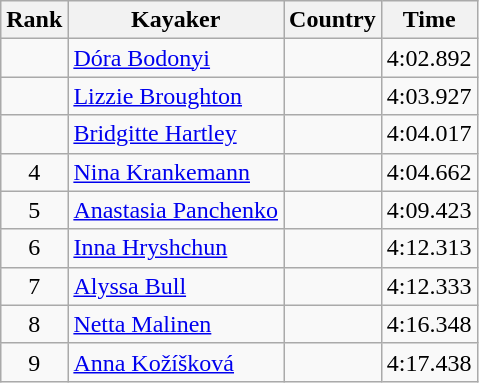<table class="wikitable" style="text-align:center">
<tr>
<th>Rank</th>
<th>Kayaker</th>
<th>Country</th>
<th>Time</th>
</tr>
<tr>
<td></td>
<td align="left"><a href='#'>Dóra Bodonyi</a></td>
<td align="left"></td>
<td>4:02.892</td>
</tr>
<tr>
<td></td>
<td align="left"><a href='#'>Lizzie Broughton</a></td>
<td align="left"></td>
<td>4:03.927</td>
</tr>
<tr>
<td></td>
<td align="left"><a href='#'>Bridgitte Hartley</a></td>
<td align="left"></td>
<td>4:04.017</td>
</tr>
<tr>
<td>4</td>
<td align="left"><a href='#'>Nina Krankemann</a></td>
<td align="left"></td>
<td>4:04.662</td>
</tr>
<tr>
<td>5</td>
<td align="left"><a href='#'>Anastasia Panchenko</a></td>
<td align="left"></td>
<td>4:09.423</td>
</tr>
<tr>
<td>6</td>
<td align="left"><a href='#'>Inna Hryshchun</a></td>
<td align="left"></td>
<td>4:12.313</td>
</tr>
<tr>
<td>7</td>
<td align="left"><a href='#'>Alyssa Bull</a></td>
<td align="left"></td>
<td>4:12.333</td>
</tr>
<tr>
<td>8</td>
<td align="left"><a href='#'>Netta Malinen</a></td>
<td align="left"></td>
<td>4:16.348</td>
</tr>
<tr>
<td>9</td>
<td align="left"><a href='#'>Anna Kožíšková</a></td>
<td align="left"></td>
<td>4:17.438</td>
</tr>
</table>
